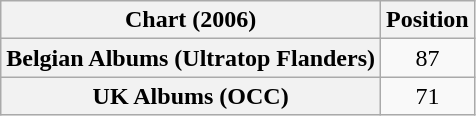<table class="wikitable sortable plainrowheaders" style="text-align:center">
<tr>
<th scope="col">Chart (2006)</th>
<th scope="col">Position</th>
</tr>
<tr>
<th scope="row">Belgian Albums (Ultratop Flanders)</th>
<td>87</td>
</tr>
<tr>
<th scope="row">UK Albums (OCC)</th>
<td>71</td>
</tr>
</table>
